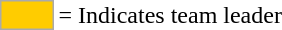<table>
<tr>
<td style="background-color:#FFCC00; border:1px solid #aaaaaa; width:2em;"></td>
<td>= Indicates team leader</td>
</tr>
</table>
